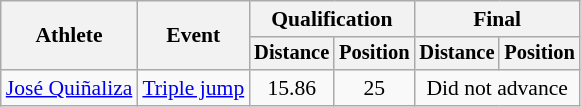<table class=wikitable style="font-size:90%; text-align:center">
<tr>
<th rowspan=2>Athlete</th>
<th rowspan=2>Event</th>
<th colspan=2>Qualification</th>
<th colspan=2>Final</th>
</tr>
<tr style=font-size:95%>
<th>Distance</th>
<th>Position</th>
<th>Distance</th>
<th>Position</th>
</tr>
<tr align=center>
<td align=left><a href='#'>José Quiñaliza</a></td>
<td align=left><a href='#'>Triple jump</a></td>
<td>15.86</td>
<td>25</td>
<td colspan=2>Did not advance</td>
</tr>
</table>
